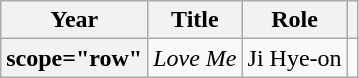<table class="wikitable plainrowheaders">
<tr>
<th scope="col">Year</th>
<th scope="col">Title</th>
<th scope="col">Role</th>
<th scope="col" class="unsortable"></th>
</tr>
<tr>
<th>scope="row" </th>
<td><em>Love Me</em></td>
<td>Ji Hye-on</td>
<td style="text-align:center"></td>
</tr>
</table>
